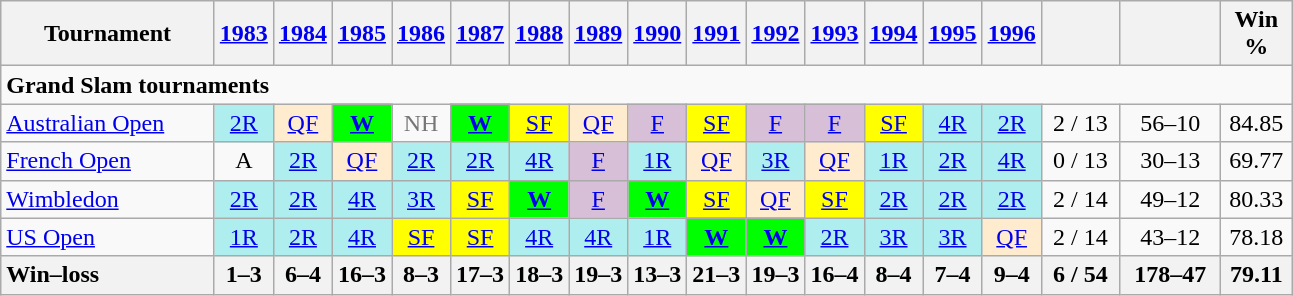<table class=wikitable style=text-align:center;>
<tr>
<th width=135>Tournament</th>
<th><a href='#'>1983</a></th>
<th><a href='#'>1984</a></th>
<th><a href='#'>1985</a></th>
<th><a href='#'>1986</a></th>
<th><a href='#'>1987</a></th>
<th><a href='#'>1988</a></th>
<th><a href='#'>1989</a></th>
<th><a href='#'>1990</a></th>
<th><a href='#'>1991</a></th>
<th><a href='#'>1992</a></th>
<th><a href='#'>1993</a></th>
<th><a href='#'>1994</a></th>
<th><a href='#'>1995</a></th>
<th><a href='#'>1996</a></th>
<th width=45></th>
<th width=60></th>
<th width=40>Win %</th>
</tr>
<tr>
<td colspan=20 align=left><strong>Grand Slam tournaments</strong></td>
</tr>
<tr>
<td align=left><a href='#'>Australian Open</a></td>
<td bgcolor=afeeee><a href='#'>2R</a></td>
<td bgcolor=ffebcd><a href='#'>QF</a></td>
<td bgcolor=lime><strong><a href='#'>W</a></strong></td>
<td colspan=1 style=color:#767676>NH</td>
<td bgcolor=lime><strong><a href='#'>W</a></strong></td>
<td bgcolor=yellow><a href='#'>SF</a></td>
<td bgcolor=ffebcd><a href='#'>QF</a></td>
<td bgcolor=thistle><a href='#'>F</a></td>
<td bgcolor=yellow><a href='#'>SF</a></td>
<td bgcolor=thistle><a href='#'>F</a></td>
<td bgcolor=thistle><a href='#'>F</a></td>
<td bgcolor=yellow><a href='#'>SF</a></td>
<td bgcolor=afeeee><a href='#'>4R</a></td>
<td bgcolor=afeeee><a href='#'>2R</a></td>
<td>2 / 13</td>
<td>56–10</td>
<td>84.85</td>
</tr>
<tr>
<td align=left><a href='#'>French Open</a></td>
<td>A</td>
<td bgcolor=afeeee><a href='#'>2R</a></td>
<td bgcolor=ffebcd><a href='#'>QF</a></td>
<td bgcolor=afeeee><a href='#'>2R</a></td>
<td bgcolor=afeeee><a href='#'>2R</a></td>
<td bgcolor=afeeee><a href='#'>4R</a></td>
<td bgcolor=thistle><a href='#'>F</a></td>
<td bgcolor=afeeee><a href='#'>1R</a></td>
<td bgcolor=ffebcd><a href='#'>QF</a></td>
<td bgcolor=afeeee><a href='#'>3R</a></td>
<td bgcolor=ffebcd><a href='#'>QF</a></td>
<td bgcolor=afeeee><a href='#'>1R</a></td>
<td bgcolor=afeeee><a href='#'>2R</a></td>
<td bgcolor=afeeee><a href='#'>4R</a></td>
<td>0 / 13</td>
<td>30–13</td>
<td>69.77</td>
</tr>
<tr>
<td align=left><a href='#'>Wimbledon</a></td>
<td bgcolor=afeeee><a href='#'>2R</a></td>
<td bgcolor=afeeee><a href='#'>2R</a></td>
<td bgcolor=afeeee><a href='#'>4R</a></td>
<td bgcolor=afeeee><a href='#'>3R</a></td>
<td bgcolor=yellow><a href='#'>SF</a></td>
<td bgcolor=lime><strong><a href='#'>W</a></strong></td>
<td bgcolor=thistle><a href='#'>F</a></td>
<td bgcolor=lime><strong><a href='#'>W</a></strong></td>
<td bgcolor=yellow><a href='#'>SF</a></td>
<td bgcolor=ffebcd><a href='#'>QF</a></td>
<td bgcolor=yellow><a href='#'>SF</a></td>
<td bgcolor=afeeee><a href='#'>2R</a></td>
<td bgcolor=afeeee><a href='#'>2R</a></td>
<td bgcolor=afeeee><a href='#'>2R</a></td>
<td>2 / 14</td>
<td>49–12</td>
<td>80.33</td>
</tr>
<tr>
<td align=left><a href='#'>US Open</a></td>
<td bgcolor=afeeee><a href='#'>1R</a></td>
<td bgcolor=afeeee><a href='#'>2R</a></td>
<td bgcolor=afeeee><a href='#'>4R</a></td>
<td bgcolor=yellow><a href='#'>SF</a></td>
<td bgcolor=yellow><a href='#'>SF</a></td>
<td bgcolor=afeeee><a href='#'>4R</a></td>
<td bgcolor=afeeee><a href='#'>4R</a></td>
<td bgcolor=afeeee><a href='#'>1R</a></td>
<td bgcolor=lime><strong><a href='#'>W</a></strong></td>
<td bgcolor=lime><strong><a href='#'>W</a></strong></td>
<td bgcolor=afeeee><a href='#'>2R</a></td>
<td bgcolor=afeeee><a href='#'>3R</a></td>
<td bgcolor=afeeee><a href='#'>3R</a></td>
<td bgcolor=ffebcd><a href='#'>QF</a></td>
<td>2 / 14</td>
<td>43–12</td>
<td>78.18</td>
</tr>
<tr>
<th style=text-align:left>Win–loss</th>
<th>1–3</th>
<th>6–4</th>
<th>16–3</th>
<th>8–3</th>
<th>17–3</th>
<th>18–3</th>
<th>19–3</th>
<th>13–3</th>
<th>21–3</th>
<th>19–3</th>
<th>16–4</th>
<th>8–4</th>
<th>7–4</th>
<th>9–4</th>
<th>6 / 54</th>
<th>178–47</th>
<th>79.11</th>
</tr>
</table>
